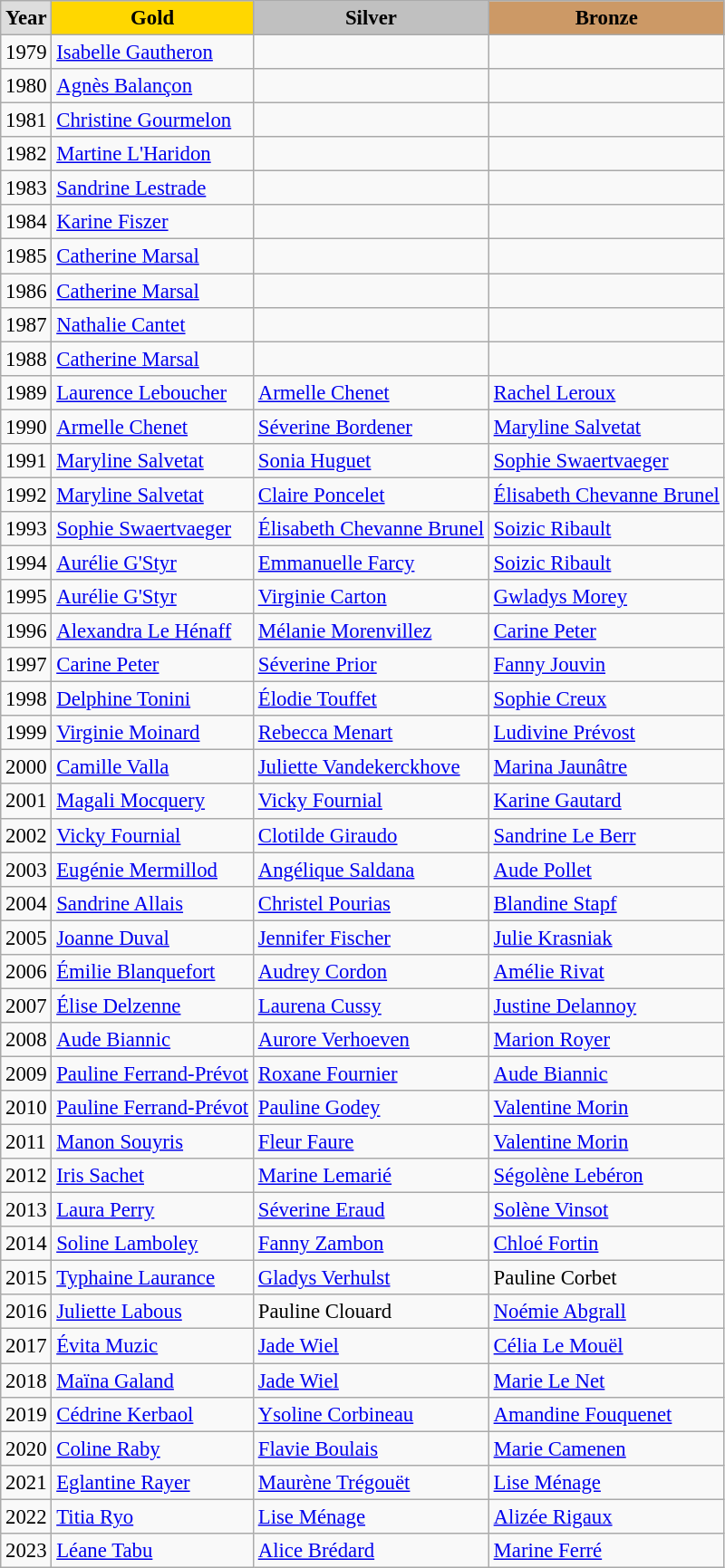<table class="wikitable sortable" style="font-size:95%">
<tr style="text-align:center; background:#e4e4e4; font-weight:bold;">
<td style="background:#ddd; ">Year</td>
<td style="background:gold; ">Gold</td>
<td style="background:silver; ">Silver</td>
<td style="background:#c96; ">Bronze</td>
</tr>
<tr>
<td>1979</td>
<td><a href='#'>Isabelle Gautheron</a></td>
<td></td>
<td></td>
</tr>
<tr>
<td>1980</td>
<td><a href='#'>Agnès Balançon</a></td>
<td></td>
<td></td>
</tr>
<tr>
<td>1981</td>
<td><a href='#'>Christine Gourmelon</a></td>
<td></td>
<td></td>
</tr>
<tr>
<td>1982</td>
<td><a href='#'>Martine L'Haridon</a></td>
<td></td>
<td></td>
</tr>
<tr>
<td>1983</td>
<td><a href='#'>Sandrine Lestrade</a></td>
<td></td>
<td></td>
</tr>
<tr>
<td>1984</td>
<td><a href='#'>Karine Fiszer</a></td>
<td></td>
<td></td>
</tr>
<tr>
<td>1985</td>
<td><a href='#'>Catherine Marsal</a></td>
<td></td>
<td></td>
</tr>
<tr>
<td>1986</td>
<td><a href='#'>Catherine Marsal</a></td>
<td></td>
<td></td>
</tr>
<tr>
<td>1987</td>
<td><a href='#'>Nathalie Cantet</a></td>
<td></td>
<td></td>
</tr>
<tr>
<td>1988</td>
<td><a href='#'>Catherine Marsal</a></td>
<td></td>
<td></td>
</tr>
<tr>
<td>1989</td>
<td><a href='#'>Laurence Leboucher</a></td>
<td><a href='#'>Armelle Chenet</a></td>
<td><a href='#'>Rachel Leroux</a></td>
</tr>
<tr>
<td>1990</td>
<td><a href='#'>Armelle Chenet</a></td>
<td><a href='#'>Séverine Bordener</a></td>
<td><a href='#'>Maryline Salvetat</a></td>
</tr>
<tr>
<td>1991</td>
<td><a href='#'>Maryline Salvetat</a></td>
<td><a href='#'>Sonia Huguet</a></td>
<td><a href='#'>Sophie Swaertvaeger</a></td>
</tr>
<tr>
<td>1992</td>
<td><a href='#'>Maryline Salvetat</a></td>
<td><a href='#'>Claire Poncelet</a></td>
<td><a href='#'>Élisabeth Chevanne Brunel</a></td>
</tr>
<tr>
<td>1993</td>
<td><a href='#'>Sophie Swaertvaeger</a></td>
<td><a href='#'>Élisabeth Chevanne Brunel</a></td>
<td><a href='#'>Soizic Ribault</a></td>
</tr>
<tr>
<td>1994</td>
<td><a href='#'>Aurélie G'Styr</a></td>
<td><a href='#'>Emmanuelle Farcy</a></td>
<td><a href='#'>Soizic Ribault</a></td>
</tr>
<tr>
<td>1995</td>
<td><a href='#'>Aurélie G'Styr</a></td>
<td><a href='#'>Virginie Carton</a></td>
<td><a href='#'>Gwladys Morey</a></td>
</tr>
<tr>
<td>1996</td>
<td><a href='#'>Alexandra Le Hénaff</a></td>
<td><a href='#'>Mélanie Morenvillez</a></td>
<td><a href='#'>Carine Peter</a></td>
</tr>
<tr>
<td>1997</td>
<td><a href='#'>Carine Peter</a></td>
<td><a href='#'>Séverine Prior</a></td>
<td><a href='#'>Fanny Jouvin</a></td>
</tr>
<tr>
<td>1998</td>
<td><a href='#'>Delphine Tonini</a></td>
<td><a href='#'>Élodie Touffet</a></td>
<td><a href='#'>Sophie Creux</a></td>
</tr>
<tr>
<td>1999</td>
<td><a href='#'>Virginie Moinard</a></td>
<td><a href='#'>Rebecca Menart</a></td>
<td><a href='#'>Ludivine Prévost</a></td>
</tr>
<tr>
<td>2000</td>
<td><a href='#'>Camille Valla</a></td>
<td><a href='#'>Juliette Vandekerckhove</a></td>
<td><a href='#'>Marina Jaunâtre</a></td>
</tr>
<tr>
<td>2001</td>
<td><a href='#'>Magali Mocquery</a></td>
<td><a href='#'>Vicky Fournial</a></td>
<td><a href='#'>Karine Gautard</a></td>
</tr>
<tr>
<td>2002</td>
<td><a href='#'>Vicky Fournial</a></td>
<td><a href='#'>Clotilde Giraudo</a></td>
<td><a href='#'>Sandrine Le Berr</a></td>
</tr>
<tr>
<td>2003</td>
<td><a href='#'>Eugénie Mermillod</a></td>
<td><a href='#'>Angélique Saldana</a></td>
<td><a href='#'>Aude Pollet</a></td>
</tr>
<tr>
<td>2004</td>
<td><a href='#'>Sandrine Allais</a></td>
<td><a href='#'>Christel Pourias</a></td>
<td><a href='#'>Blandine Stapf</a></td>
</tr>
<tr>
<td>2005</td>
<td><a href='#'>Joanne Duval</a></td>
<td><a href='#'>Jennifer Fischer</a></td>
<td><a href='#'>Julie Krasniak</a></td>
</tr>
<tr>
<td>2006</td>
<td><a href='#'>Émilie Blanquefort</a></td>
<td><a href='#'>Audrey Cordon</a></td>
<td><a href='#'>Amélie Rivat</a></td>
</tr>
<tr>
<td>2007</td>
<td><a href='#'>Élise Delzenne</a></td>
<td><a href='#'>Laurena Cussy</a></td>
<td><a href='#'>Justine Delannoy</a></td>
</tr>
<tr>
<td>2008</td>
<td><a href='#'>Aude Biannic</a></td>
<td><a href='#'>Aurore Verhoeven</a></td>
<td><a href='#'>Marion Royer</a></td>
</tr>
<tr>
<td>2009</td>
<td><a href='#'>Pauline Ferrand-Prévot</a></td>
<td><a href='#'>Roxane Fournier</a></td>
<td><a href='#'>Aude Biannic</a></td>
</tr>
<tr>
<td>2010</td>
<td><a href='#'>Pauline Ferrand-Prévot</a></td>
<td><a href='#'>Pauline Godey</a></td>
<td><a href='#'>Valentine Morin</a></td>
</tr>
<tr>
<td>2011</td>
<td><a href='#'>Manon Souyris</a></td>
<td><a href='#'>Fleur Faure</a></td>
<td><a href='#'>Valentine Morin</a></td>
</tr>
<tr>
<td>2012</td>
<td><a href='#'>Iris Sachet</a></td>
<td><a href='#'>Marine Lemarié</a></td>
<td><a href='#'>Ségolène Lebéron</a></td>
</tr>
<tr>
<td>2013</td>
<td><a href='#'>Laura Perry</a></td>
<td><a href='#'>Séverine Eraud</a></td>
<td><a href='#'>Solène Vinsot</a></td>
</tr>
<tr>
<td>2014</td>
<td><a href='#'>Soline Lamboley</a></td>
<td><a href='#'>Fanny Zambon</a></td>
<td><a href='#'>Chloé Fortin</a></td>
</tr>
<tr>
<td>2015</td>
<td><a href='#'>Typhaine Laurance</a></td>
<td><a href='#'>Gladys Verhulst</a></td>
<td>Pauline Corbet</td>
</tr>
<tr>
<td>2016</td>
<td><a href='#'>Juliette Labous</a></td>
<td>Pauline Clouard</td>
<td><a href='#'>Noémie Abgrall</a></td>
</tr>
<tr>
<td>2017</td>
<td><a href='#'>Évita Muzic</a></td>
<td><a href='#'>Jade Wiel</a></td>
<td><a href='#'>Célia Le Mouël</a></td>
</tr>
<tr>
<td>2018</td>
<td><a href='#'>Maïna Galand</a></td>
<td><a href='#'>Jade Wiel</a></td>
<td><a href='#'>Marie Le Net</a></td>
</tr>
<tr>
<td>2019</td>
<td><a href='#'>Cédrine Kerbaol</a></td>
<td><a href='#'>Ysoline Corbineau</a></td>
<td><a href='#'>Amandine Fouquenet</a></td>
</tr>
<tr>
<td>2020</td>
<td><a href='#'>Coline Raby</a></td>
<td><a href='#'>Flavie Boulais</a></td>
<td><a href='#'>Marie Camenen</a></td>
</tr>
<tr>
<td>2021</td>
<td><a href='#'>Eglantine Rayer</a></td>
<td><a href='#'>Maurène Trégouët</a></td>
<td><a href='#'>Lise Ménage</a></td>
</tr>
<tr>
<td>2022</td>
<td><a href='#'>Titia Ryo</a></td>
<td><a href='#'>Lise Ménage</a></td>
<td><a href='#'>Alizée Rigaux</a></td>
</tr>
<tr>
<td>2023</td>
<td><a href='#'>Léane Tabu</a></td>
<td><a href='#'>Alice Brédard</a></td>
<td><a href='#'>Marine Ferré</a></td>
</tr>
</table>
